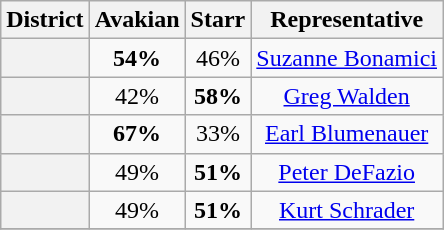<table class=wikitable>
<tr>
<th>District</th>
<th>Avakian</th>
<th>Starr</th>
<th>Representative</th>
</tr>
<tr align=center>
<th></th>
<td><strong>54%</strong></td>
<td>46%</td>
<td><a href='#'>Suzanne Bonamici</a></td>
</tr>
<tr align=center>
<th></th>
<td>42%</td>
<td><strong>58%</strong></td>
<td><a href='#'>Greg Walden</a></td>
</tr>
<tr align=center>
<th></th>
<td><strong>67%</strong></td>
<td>33%</td>
<td><a href='#'>Earl Blumenauer</a></td>
</tr>
<tr align=center>
<th></th>
<td>49%</td>
<td><strong>51%</strong></td>
<td><a href='#'>Peter DeFazio</a></td>
</tr>
<tr align=center>
<th></th>
<td>49%</td>
<td><strong>51%</strong></td>
<td><a href='#'>Kurt Schrader</a></td>
</tr>
<tr align=center>
</tr>
</table>
